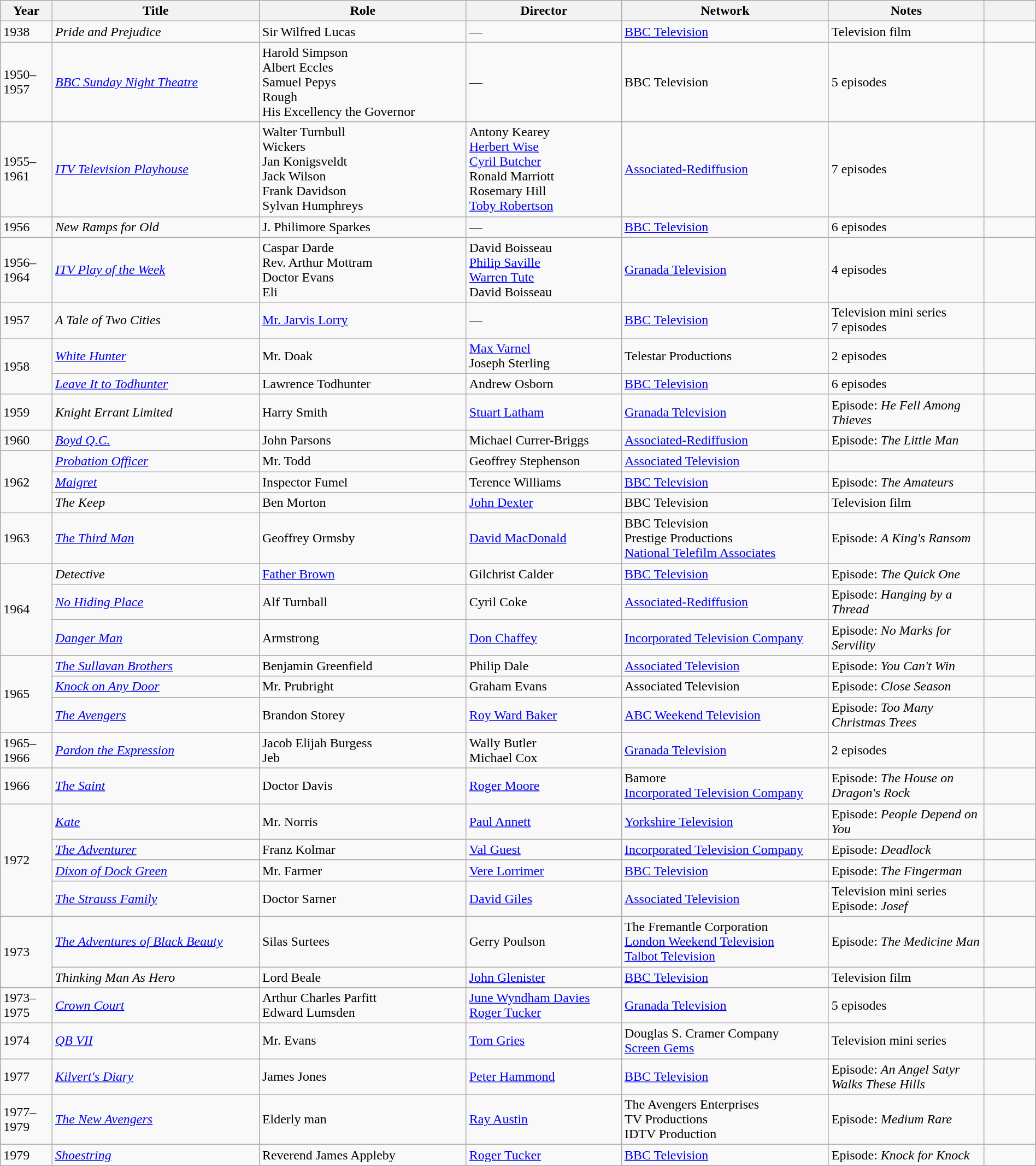<table class="wikitable sortable" width="100%">
<tr>
<th width="5%">Year</th>
<th width="20%">Title</th>
<th width="20%">Role</th>
<th width="15%">Director</th>
<th width="20%">Network</th>
<th width="15%" class="unsortable">Notes</th>
<th width="5%" class="unsortable"></th>
</tr>
<tr>
<td>1938</td>
<td><em>Pride and Prejudice</em></td>
<td>Sir Wilfred Lucas</td>
<td>—</td>
<td><a href='#'>BBC Television</a></td>
<td>Television film</td>
<td></td>
</tr>
<tr>
<td>1950–1957</td>
<td><em><a href='#'>BBC Sunday Night Theatre</a></em></td>
<td>Harold Simpson<br>Albert Eccles<br>Samuel Pepys<br>Rough<br>His Excellency the Governor</td>
<td>—</td>
<td>BBC Television</td>
<td>5 episodes</td>
<td></td>
</tr>
<tr>
<td>1955–1961</td>
<td><em><a href='#'>ITV Television Playhouse</a></em></td>
<td>Walter Turnbull<br>Wickers<br>Jan Konigsveldt<br>Jack Wilson<br>Frank Davidson<br>Sylvan Humphreys</td>
<td>Antony Kearey<br><a href='#'>Herbert Wise</a><br><a href='#'>Cyril Butcher</a><br>Ronald Marriott<br>Rosemary Hill<br><a href='#'>Toby Robertson</a></td>
<td><a href='#'>Associated-Rediffusion</a></td>
<td>7 episodes</td>
<td></td>
</tr>
<tr>
<td>1956</td>
<td><em>New Ramps for Old</em></td>
<td>J. Philimore Sparkes</td>
<td>—</td>
<td><a href='#'>BBC Television</a></td>
<td>6 episodes</td>
<td></td>
</tr>
<tr>
<td>1956–1964</td>
<td><em><a href='#'>ITV Play of the Week</a></em></td>
<td>Caspar Darde<br>Rev. Arthur Mottram<br>Doctor Evans<br>Eli</td>
<td>David Boisseau<br><a href='#'>Philip Saville</a><br><a href='#'>Warren Tute</a><br>David Boisseau</td>
<td><a href='#'>Granada Television</a></td>
<td>4 episodes</td>
<td></td>
</tr>
<tr>
<td>1957</td>
<td><em>A Tale of Two Cities</em></td>
<td><a href='#'>Mr. Jarvis Lorry</a></td>
<td>—</td>
<td><a href='#'>BBC Television</a></td>
<td>Television mini series<br>7 episodes</td>
<td><br></td>
</tr>
<tr>
<td rowspan=2>1958</td>
<td><em><a href='#'>White Hunter</a></em></td>
<td>Mr. Doak</td>
<td><a href='#'>Max Varnel</a><br>Joseph Sterling</td>
<td>Telestar Productions</td>
<td>2 episodes</td>
<td></td>
</tr>
<tr>
<td><em><a href='#'>Leave It to Todhunter</a></em></td>
<td>Lawrence Todhunter</td>
<td>Andrew Osborn</td>
<td><a href='#'>BBC Television</a></td>
<td>6 episodes</td>
<td></td>
</tr>
<tr>
<td>1959</td>
<td><em>Knight Errant Limited</em></td>
<td>Harry Smith</td>
<td><a href='#'>Stuart Latham</a></td>
<td><a href='#'>Granada Television</a></td>
<td>Episode: <em>He Fell Among Thieves</em></td>
<td></td>
</tr>
<tr>
<td>1960</td>
<td><em><a href='#'>Boyd Q.C.</a></em></td>
<td>John Parsons</td>
<td>Michael Currer-Briggs</td>
<td><a href='#'>Associated-Rediffusion</a></td>
<td>Episode: <em>The Little Man</em></td>
<td></td>
</tr>
<tr>
<td rowspan=3>1962</td>
<td><em><a href='#'>Probation Officer</a></em></td>
<td>Mr. Todd</td>
<td>Geoffrey Stephenson</td>
<td><a href='#'>Associated Television</a></td>
<td></td>
<td></td>
</tr>
<tr>
<td><em><a href='#'>Maigret</a></em></td>
<td>Inspector Fumel</td>
<td>Terence Williams</td>
<td><a href='#'>BBC Television</a></td>
<td>Episode: <em>The Amateurs</em></td>
<td></td>
</tr>
<tr>
<td><em>The Keep</em></td>
<td>Ben Morton</td>
<td><a href='#'>John Dexter</a></td>
<td>BBC Television</td>
<td>Television film</td>
<td></td>
</tr>
<tr>
<td>1963</td>
<td><em><a href='#'>The Third Man</a></em></td>
<td>Geoffrey Ormsby</td>
<td><a href='#'>David MacDonald</a></td>
<td>BBC Television<br>Prestige Productions<br><a href='#'>National Telefilm Associates</a></td>
<td>Episode: <em>A King's Ransom</em></td>
<td></td>
</tr>
<tr>
<td rowspan=3>1964</td>
<td><em>Detective</em></td>
<td><a href='#'>Father Brown</a></td>
<td>Gilchrist Calder</td>
<td><a href='#'>BBC Television</a></td>
<td>Episode: <em>The Quick One</em></td>
<td></td>
</tr>
<tr>
<td><em><a href='#'>No Hiding Place</a></em></td>
<td>Alf Turnball</td>
<td>Cyril Coke</td>
<td><a href='#'>Associated-Rediffusion</a></td>
<td>Episode: <em>Hanging by a Thread</em></td>
<td></td>
</tr>
<tr>
<td><em><a href='#'>Danger Man</a></em></td>
<td>Armstrong</td>
<td><a href='#'>Don Chaffey</a></td>
<td><a href='#'>Incorporated Television Company</a></td>
<td>Episode: <em>No Marks for Servility</em></td>
<td></td>
</tr>
<tr>
<td rowspan=3>1965</td>
<td><em><a href='#'>The Sullavan Brothers</a></em></td>
<td>Benjamin Greenfield</td>
<td>Philip Dale</td>
<td><a href='#'>Associated Television</a></td>
<td>Episode: <em>You Can't Win</em></td>
<td></td>
</tr>
<tr>
<td><em><a href='#'>Knock on Any Door</a></em></td>
<td>Mr. Prubright</td>
<td>Graham Evans</td>
<td>Associated Television</td>
<td>Episode: <em>Close Season</em></td>
<td></td>
</tr>
<tr>
<td><em><a href='#'>The Avengers</a></em></td>
<td>Brandon Storey</td>
<td><a href='#'>Roy Ward Baker</a></td>
<td><a href='#'>ABC Weekend Television</a></td>
<td>Episode: <em>Too Many Christmas Trees</em></td>
<td></td>
</tr>
<tr>
<td>1965–1966</td>
<td><em><a href='#'>Pardon the Expression</a></em></td>
<td>Jacob Elijah Burgess<br>Jeb</td>
<td>Wally Butler<br>Michael Cox</td>
<td><a href='#'>Granada Television</a></td>
<td>2 episodes</td>
<td></td>
</tr>
<tr>
<td>1966</td>
<td><em><a href='#'>The Saint</a></em></td>
<td>Doctor Davis</td>
<td><a href='#'>Roger Moore</a></td>
<td>Bamore<br><a href='#'>Incorporated Television Company</a></td>
<td>Episode: <em>The House on Dragon's Rock</em></td>
<td></td>
</tr>
<tr>
<td rowspan=4>1972</td>
<td><em><a href='#'>Kate</a></em></td>
<td>Mr. Norris</td>
<td><a href='#'>Paul Annett</a></td>
<td><a href='#'>Yorkshire Television</a></td>
<td>Episode: <em>People Depend on You</em></td>
<td></td>
</tr>
<tr>
<td><em><a href='#'>The Adventurer</a></em></td>
<td>Franz Kolmar</td>
<td><a href='#'>Val Guest</a></td>
<td><a href='#'>Incorporated Television Company</a></td>
<td>Episode: <em>Deadlock</em></td>
<td></td>
</tr>
<tr>
<td><em><a href='#'>Dixon of Dock Green</a></em></td>
<td>Mr. Farmer</td>
<td><a href='#'>Vere Lorrimer</a></td>
<td><a href='#'>BBC Television</a></td>
<td>Episode: <em>The Fingerman</em></td>
<td></td>
</tr>
<tr>
<td><em><a href='#'>The Strauss Family</a></em></td>
<td>Doctor Sarner</td>
<td><a href='#'>David Giles</a></td>
<td><a href='#'>Associated Television</a></td>
<td>Television mini series<br>Episode: <em>Josef</em></td>
<td></td>
</tr>
<tr>
<td rowspan=2>1973</td>
<td><em><a href='#'>The Adventures of Black Beauty</a></em></td>
<td>Silas Surtees</td>
<td>Gerry Poulson</td>
<td>The Fremantle Corporation<br><a href='#'>London Weekend Television</a><br><a href='#'>Talbot Television</a></td>
<td>Episode: <em>The Medicine Man</em></td>
<td></td>
</tr>
<tr>
<td><em>Thinking Man As Hero</em></td>
<td>Lord Beale</td>
<td><a href='#'>John Glenister</a></td>
<td><a href='#'>BBC Television</a></td>
<td>Television film</td>
<td></td>
</tr>
<tr>
<td>1973–1975</td>
<td><em><a href='#'>Crown Court</a></em></td>
<td>Arthur Charles Parfitt<br>Edward Lumsden</td>
<td><a href='#'>June Wyndham Davies</a><br><a href='#'>Roger Tucker</a></td>
<td><a href='#'>Granada Television</a></td>
<td>5 episodes</td>
<td></td>
</tr>
<tr>
<td>1974</td>
<td><em><a href='#'>QB VII</a></em></td>
<td>Mr. Evans</td>
<td><a href='#'>Tom Gries</a></td>
<td>Douglas S. Cramer Company<br><a href='#'>Screen Gems</a></td>
<td>Television mini series</td>
<td></td>
</tr>
<tr>
<td>1977</td>
<td><em><a href='#'>Kilvert's Diary</a></em></td>
<td>James Jones</td>
<td><a href='#'>Peter Hammond</a></td>
<td><a href='#'>BBC Television</a></td>
<td>Episode: <em>An Angel Satyr Walks These Hills</em></td>
<td></td>
</tr>
<tr>
<td>1977–1979</td>
<td><em><a href='#'>The New Avengers</a></em></td>
<td>Elderly man</td>
<td><a href='#'>Ray Austin</a></td>
<td>The Avengers Enterprises<br>TV Productions<br>IDTV Production</td>
<td>Episode: <em>Medium Rare</em></td>
<td></td>
</tr>
<tr>
<td>1979</td>
<td><em><a href='#'>Shoestring</a></em></td>
<td>Reverend James Appleby</td>
<td><a href='#'>Roger Tucker</a></td>
<td><a href='#'>BBC Television</a></td>
<td>Episode: <em>Knock for Knock</em></td>
<td></td>
</tr>
</table>
